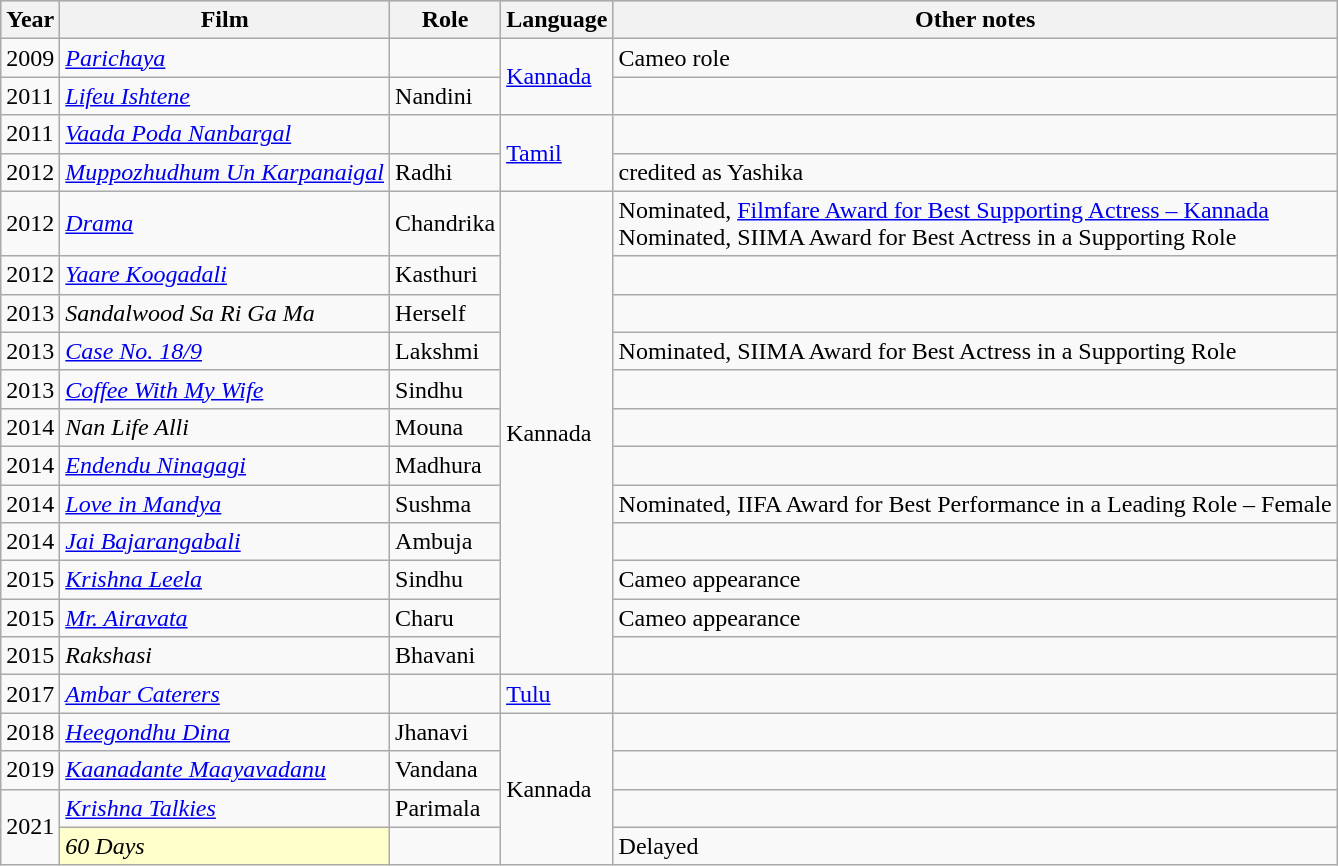<table class="wikitable sortable">
<tr style="background:#ccc; text-align:center;">
<th>Year</th>
<th>Film</th>
<th>Role</th>
<th>Language</th>
<th>Other notes</th>
</tr>
<tr>
<td>2009</td>
<td><em><a href='#'>Parichaya</a></em></td>
<td></td>
<td rowspan="2"><a href='#'>Kannada</a></td>
<td>Cameo role</td>
</tr>
<tr>
<td>2011</td>
<td><em><a href='#'>Lifeu Ishtene</a></em></td>
<td>Nandini</td>
<td></td>
</tr>
<tr>
<td>2011</td>
<td><em><a href='#'>Vaada Poda Nanbargal</a></em></td>
<td></td>
<td rowspan="2"><a href='#'>Tamil</a></td>
<td></td>
</tr>
<tr>
<td>2012</td>
<td><em><a href='#'>Muppozhudhum Un Karpanaigal</a></em></td>
<td>Radhi</td>
<td>credited as Yashika</td>
</tr>
<tr>
<td>2012</td>
<td><em><a href='#'>Drama</a></em></td>
<td>Chandrika</td>
<td rowspan="12">Kannada</td>
<td>Nominated, <a href='#'>Filmfare Award for Best Supporting Actress – Kannada</a><br>Nominated, SIIMA Award for Best Actress in a Supporting Role</td>
</tr>
<tr>
<td>2012</td>
<td><em><a href='#'>Yaare Koogadali</a></em></td>
<td>Kasthuri</td>
<td></td>
</tr>
<tr>
<td>2013</td>
<td><em>Sandalwood Sa Ri Ga Ma</em></td>
<td>Herself</td>
<td></td>
</tr>
<tr>
<td>2013</td>
<td><em><a href='#'>Case No. 18/9</a></em></td>
<td>Lakshmi</td>
<td>Nominated, SIIMA Award for Best Actress in a Supporting Role</td>
</tr>
<tr>
<td>2013</td>
<td><em><a href='#'>Coffee With My Wife</a></em></td>
<td>Sindhu</td>
<td></td>
</tr>
<tr>
<td>2014</td>
<td><em>Nan Life Alli</em></td>
<td>Mouna</td>
<td></td>
</tr>
<tr>
<td>2014</td>
<td><em><a href='#'>Endendu Ninagagi</a></em></td>
<td>Madhura</td>
<td></td>
</tr>
<tr>
<td>2014</td>
<td><em><a href='#'>Love in Mandya</a></em></td>
<td>Sushma</td>
<td>Nominated, IIFA Award for Best Performance in a Leading Role – Female</td>
</tr>
<tr>
<td>2014</td>
<td><em><a href='#'>Jai Bajarangabali</a></em></td>
<td>Ambuja</td>
<td></td>
</tr>
<tr>
<td>2015</td>
<td><em><a href='#'>Krishna Leela</a></em></td>
<td>Sindhu</td>
<td>Cameo appearance</td>
</tr>
<tr>
<td>2015</td>
<td><em><a href='#'>Mr. Airavata</a></em></td>
<td>Charu</td>
<td>Cameo appearance</td>
</tr>
<tr>
<td>2015</td>
<td><em>Rakshasi</em></td>
<td>Bhavani</td>
<td></td>
</tr>
<tr>
<td>2017</td>
<td><em><a href='#'>Ambar Caterers</a></em></td>
<td></td>
<td><a href='#'>Tulu</a></td>
<td></td>
</tr>
<tr>
<td>2018</td>
<td><em><a href='#'>Heegondhu Dina</a></em></td>
<td>Jhanavi</td>
<td rowspan="4">Kannada</td>
<td></td>
</tr>
<tr>
<td>2019</td>
<td><em><a href='#'>Kaanadante Maayavadanu</a></em></td>
<td>Vandana</td>
<td></td>
</tr>
<tr>
<td rowspan="3">2021</td>
<td><em><a href='#'>Krishna Talkies</a></em></td>
<td>Parimala</td>
<td></td>
</tr>
<tr>
<td style="background:#FFFFCC;"><em>60 Days</em> </td>
<td></td>
<td>Delayed</td>
</tr>
</table>
